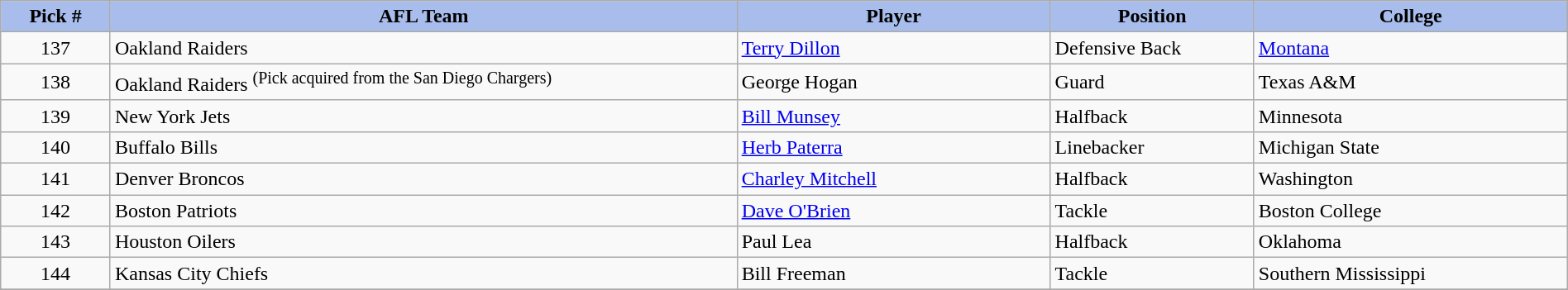<table class="wikitable sortable sortable" style="width: 100%">
<tr>
<th style="background:#A8BDEC;" width=7%>Pick #</th>
<th width=40% style="background:#A8BDEC;">AFL Team</th>
<th width=20% style="background:#A8BDEC;">Player</th>
<th width=13% style="background:#A8BDEC;">Position</th>
<th style="background:#A8BDEC;">College</th>
</tr>
<tr>
<td align=center>137</td>
<td>Oakland Raiders</td>
<td><a href='#'>Terry Dillon</a></td>
<td>Defensive Back</td>
<td><a href='#'>Montana</a></td>
</tr>
<tr>
<td align=center>138</td>
<td>Oakland Raiders <sup>(Pick acquired from the San Diego Chargers)</sup></td>
<td>George Hogan</td>
<td>Guard</td>
<td>Texas A&M</td>
</tr>
<tr>
<td align=center>139</td>
<td>New York Jets</td>
<td><a href='#'>Bill Munsey</a></td>
<td>Halfback</td>
<td>Minnesota</td>
</tr>
<tr>
<td align=center>140</td>
<td>Buffalo Bills</td>
<td><a href='#'>Herb Paterra</a></td>
<td>Linebacker</td>
<td>Michigan State</td>
</tr>
<tr>
<td align=center>141</td>
<td>Denver Broncos</td>
<td><a href='#'>Charley Mitchell</a></td>
<td>Halfback</td>
<td>Washington</td>
</tr>
<tr>
<td align=center>142</td>
<td>Boston Patriots</td>
<td><a href='#'>Dave O'Brien</a></td>
<td>Tackle</td>
<td>Boston College</td>
</tr>
<tr>
<td align=center>143</td>
<td>Houston Oilers</td>
<td>Paul Lea</td>
<td>Halfback</td>
<td>Oklahoma</td>
</tr>
<tr>
<td align=center>144</td>
<td>Kansas City Chiefs</td>
<td>Bill Freeman</td>
<td>Tackle</td>
<td>Southern Mississippi</td>
</tr>
<tr>
</tr>
</table>
